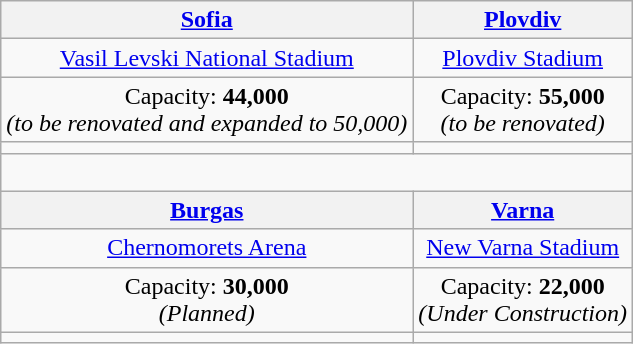<table class="wikitable" style="text-align:center">
<tr>
<th><a href='#'>Sofia</a></th>
<th><a href='#'>Plovdiv</a></th>
</tr>
<tr>
<td><a href='#'>Vasil Levski National Stadium</a></td>
<td><a href='#'>Plovdiv Stadium</a></td>
</tr>
<tr>
<td>Capacity: <strong>44,000</strong><br><em>(to be renovated and expanded to 50,000)</em></td>
<td>Capacity: <strong>55,000</strong><br><em>(to be renovated)</em></td>
</tr>
<tr>
<td></td>
<td></td>
</tr>
<tr>
<td colspan="2"><br></td>
</tr>
<tr>
<th><a href='#'>Burgas</a></th>
<th><a href='#'>Varna</a></th>
</tr>
<tr>
<td><a href='#'>Chernomorets Arena</a></td>
<td><a href='#'>New Varna Stadium</a></td>
</tr>
<tr>
<td>Capacity: <strong>30,000</strong><br><em>(Planned)</em></td>
<td>Capacity: <strong>22,000</strong><br><em>(Under Construction)</em></td>
</tr>
<tr>
<td></td>
<td></td>
</tr>
</table>
